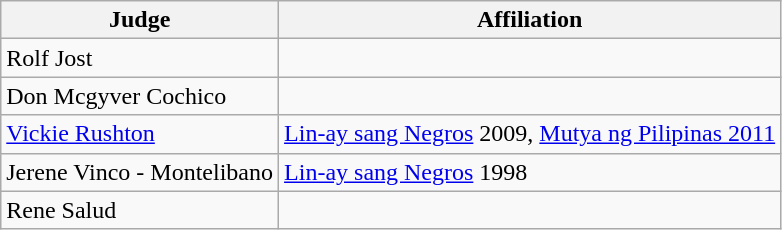<table class="wikitable">
<tr>
<th>Judge</th>
<th>Affiliation</th>
</tr>
<tr>
<td>Rolf Jost</td>
<td></td>
</tr>
<tr>
<td>Don Mcgyver Cochico</td>
<td></td>
</tr>
<tr>
<td><a href='#'>Vickie Rushton</a></td>
<td><a href='#'>Lin-ay sang Negros</a> 2009, <a href='#'>Mutya ng Pilipinas 2011</a></td>
</tr>
<tr>
<td>Jerene Vinco - Montelibano</td>
<td><a href='#'>Lin-ay sang Negros</a> 1998</td>
</tr>
<tr>
<td>Rene Salud</td>
<td></td>
</tr>
</table>
